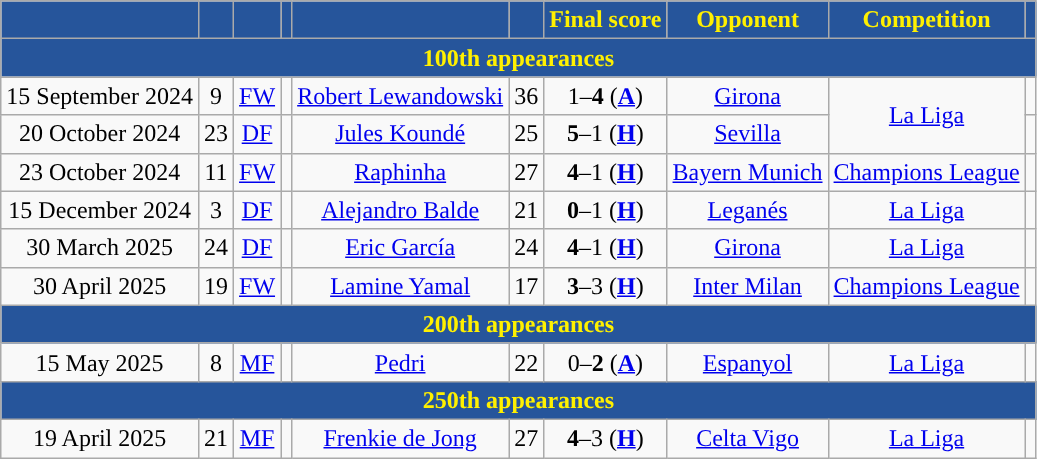<table class="wikitable" style="text-align:center">
<tr>
<th style="background:#26559B;color:#FFF000;"></th>
<th style="background:#26559B;color:#FFF000;"></th>
<th style="background:#26559B;color:#FFF000;"></th>
<th style="background:#26559B;color:#FFF000;"></th>
<th style="background:#26559B;color:#FFF000;"></th>
<th style="background:#26559B;color:#FFF000;"></th>
<th style="background:#26559B;color:#FFF000;">Final score</th>
<th style="background:#26559B;color:#FFF000;">Opponent</th>
<th style="background:#26559B;color:#FFF000;">Competition</th>
<th style="background:#26559B;color:#FFF000;"></th>
</tr>
<tr>
<th colspan=10 style="background:#26559B;color:#FFF000;">100th appearances</th>
</tr>
<tr>
<td>15 September 2024</td>
<td>9</td>
<td><a href='#'>FW</a></td>
<td></td>
<td><a href='#'>Robert Lewandowski</a></td>
<td>36</td>
<td>1–<strong>4</strong> (<a href='#'><strong>A</strong></a>)</td>
<td><a href='#'>Girona</a></td>
<td rowspan=2><a href='#'>La Liga</a></td>
<td></td>
</tr>
<tr>
<td>20 October 2024</td>
<td>23</td>
<td><a href='#'>DF</a></td>
<td></td>
<td><a href='#'>Jules Koundé</a></td>
<td>25</td>
<td><strong>5</strong>–1 (<a href='#'><strong>H</strong></a>)</td>
<td><a href='#'>Sevilla</a></td>
<td></td>
</tr>
<tr>
<td>23 October 2024</td>
<td>11</td>
<td><a href='#'>FW</a></td>
<td></td>
<td><a href='#'>Raphinha</a></td>
<td>27</td>
<td><strong>4</strong>–1 (<a href='#'><strong>H</strong></a>)</td>
<td> <a href='#'>Bayern Munich</a></td>
<td><a href='#'>Champions League</a></td>
<td></td>
</tr>
<tr>
<td>15 December 2024</td>
<td>3</td>
<td><a href='#'>DF</a></td>
<td></td>
<td><a href='#'>Alejandro Balde</a></td>
<td>21</td>
<td><strong>0</strong>–1 (<a href='#'><strong>H</strong></a>)</td>
<td><a href='#'>Leganés</a></td>
<td><a href='#'>La Liga</a></td>
<td></td>
</tr>
<tr>
<td>30 March 2025</td>
<td>24</td>
<td><a href='#'>DF</a></td>
<td></td>
<td><a href='#'>Eric García</a></td>
<td>24</td>
<td><strong>4</strong>–1 (<a href='#'><strong>H</strong></a>)</td>
<td><a href='#'>Girona</a></td>
<td><a href='#'>La Liga</a></td>
<td></td>
</tr>
<tr>
<td>30 April 2025</td>
<td>19</td>
<td><a href='#'>FW</a></td>
<td></td>
<td><a href='#'>Lamine Yamal</a></td>
<td>17</td>
<td><strong>3</strong>–3  (<a href='#'><strong>H</strong></a>)</td>
<td> <a href='#'>Inter Milan</a></td>
<td><a href='#'>Champions League</a></td>
<td></td>
</tr>
<tr>
<th colspan=10 style="background:#26559B;color:#FFF000;">200th appearances</th>
</tr>
<tr>
<td>15 May 2025</td>
<td>8</td>
<td><a href='#'>MF</a></td>
<td></td>
<td><a href='#'>Pedri</a></td>
<td>22</td>
<td>0–<strong>2</strong> (<a href='#'><strong>A</strong></a>)</td>
<td><a href='#'>Espanyol</a></td>
<td><a href='#'>La Liga</a></td>
<td></td>
</tr>
<tr>
<th colspan=10 style="background:#26559B;color:#FFF000;">250th appearances</th>
</tr>
<tr>
<td>19 April 2025</td>
<td>21</td>
<td><a href='#'>MF</a></td>
<td></td>
<td><a href='#'>Frenkie de Jong</a></td>
<td>27</td>
<td><strong>4</strong>–3 (<a href='#'><strong>H</strong></a>)</td>
<td><a href='#'>Celta Vigo</a></td>
<td><a href='#'>La Liga</a></td>
<td></td>
</tr>
</table>
